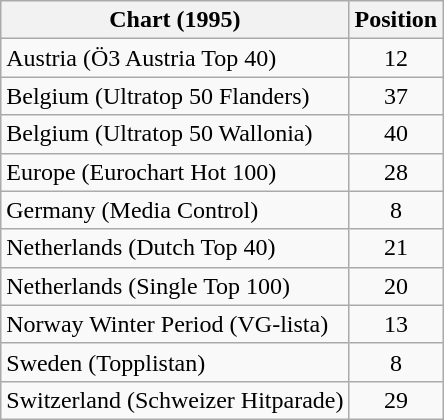<table class="wikitable sortable">
<tr>
<th>Chart (1995)</th>
<th>Position</th>
</tr>
<tr>
<td align="left">Austria (Ö3 Austria Top 40)</td>
<td align="center">12</td>
</tr>
<tr>
<td align="left">Belgium (Ultratop 50 Flanders)</td>
<td align="center">37</td>
</tr>
<tr>
<td align="left">Belgium (Ultratop 50 Wallonia)</td>
<td align="center">40</td>
</tr>
<tr>
<td align="left">Europe (Eurochart Hot 100)</td>
<td align="center">28</td>
</tr>
<tr>
<td align="left">Germany (Media Control)</td>
<td align="center">8</td>
</tr>
<tr>
<td align="left">Netherlands (Dutch Top 40)</td>
<td align="center">21</td>
</tr>
<tr>
<td align="left">Netherlands (Single Top 100)</td>
<td align="center">20</td>
</tr>
<tr>
<td align="left">Norway Winter Period (VG-lista)</td>
<td align="center">13</td>
</tr>
<tr>
<td align="left">Sweden (Topplistan)</td>
<td align="center">8</td>
</tr>
<tr>
<td align="left">Switzerland (Schweizer Hitparade)</td>
<td align="center">29</td>
</tr>
</table>
